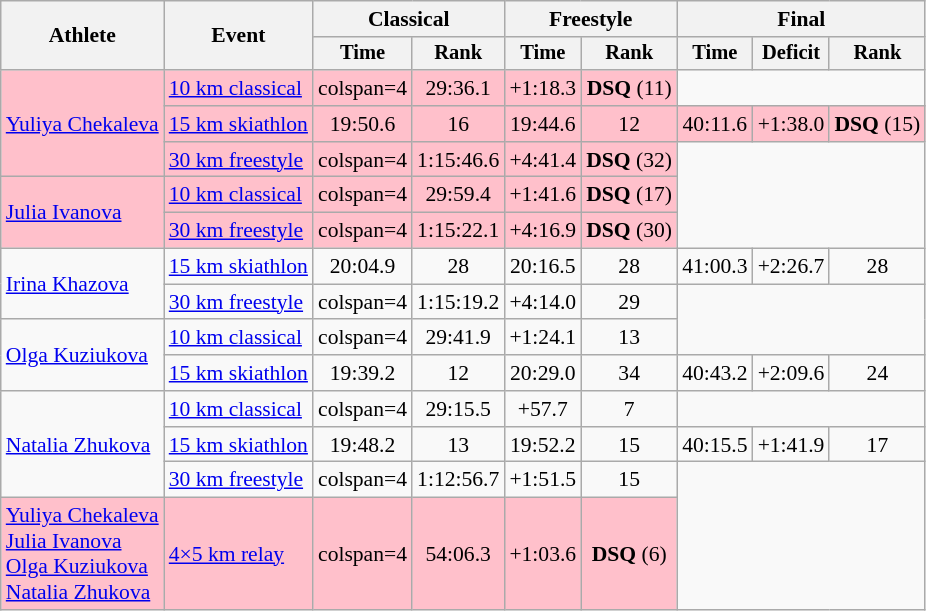<table class="wikitable" style="font-size:90%">
<tr>
<th rowspan=2>Athlete</th>
<th rowspan=2>Event</th>
<th colspan=2>Classical</th>
<th colspan=2>Freestyle</th>
<th colspan=3>Final</th>
</tr>
<tr style="font-size: 95%">
<th>Time</th>
<th>Rank</th>
<th>Time</th>
<th>Rank</th>
<th>Time</th>
<th>Deficit</th>
<th>Rank</th>
</tr>
<tr align=center bgcolor=pink>
<td align=left rowspan=3><a href='#'>Yuliya Chekaleva</a></td>
<td align=left><a href='#'>10 km classical</a></td>
<td>colspan=4 </td>
<td>29:36.1</td>
<td>+1:18.3</td>
<td><strong>DSQ</strong> (11)</td>
</tr>
<tr align=center bgcolor=pink>
<td align=left><a href='#'>15 km skiathlon</a></td>
<td>19:50.6</td>
<td>16</td>
<td>19:44.6</td>
<td>12</td>
<td>40:11.6</td>
<td>+1:38.0</td>
<td><strong>DSQ</strong> (15)</td>
</tr>
<tr align=center bgcolor=pink>
<td align=left><a href='#'>30 km freestyle</a></td>
<td>colspan=4 </td>
<td>1:15:46.6</td>
<td>+4:41.4</td>
<td><strong>DSQ</strong> (32)</td>
</tr>
<tr align=center  bgcolor=pink>
<td align=left rowspan=2><a href='#'>Julia Ivanova</a></td>
<td align=left><a href='#'>10 km classical</a></td>
<td>colspan=4 </td>
<td>29:59.4</td>
<td>+1:41.6</td>
<td><strong>DSQ</strong> (17)</td>
</tr>
<tr align=center  bgcolor=pink>
<td align=left><a href='#'>30 km freestyle</a></td>
<td>colspan=4 </td>
<td>1:15:22.1</td>
<td>+4:16.9</td>
<td><strong>DSQ</strong> (30)</td>
</tr>
<tr align=center>
<td align=left rowspan=2><a href='#'>Irina Khazova</a></td>
<td align=left><a href='#'>15 km skiathlon</a></td>
<td>20:04.9</td>
<td>28</td>
<td>20:16.5</td>
<td>28</td>
<td>41:00.3</td>
<td>+2:26.7</td>
<td>28</td>
</tr>
<tr align=center>
<td align=left><a href='#'>30 km freestyle</a></td>
<td>colspan=4 </td>
<td>1:15:19.2</td>
<td>+4:14.0</td>
<td>29</td>
</tr>
<tr align=center>
<td align=left rowspan=2><a href='#'>Olga Kuziukova</a></td>
<td align=left><a href='#'>10 km classical</a></td>
<td>colspan=4 </td>
<td>29:41.9</td>
<td>+1:24.1</td>
<td>13</td>
</tr>
<tr align=center>
<td align=left><a href='#'>15 km skiathlon</a></td>
<td>19:39.2</td>
<td>12</td>
<td>20:29.0</td>
<td>34</td>
<td>40:43.2</td>
<td>+2:09.6</td>
<td>24</td>
</tr>
<tr align=center>
<td align=left rowspan=3><a href='#'>Natalia Zhukova</a></td>
<td align=left><a href='#'>10 km classical</a></td>
<td>colspan=4 </td>
<td>29:15.5</td>
<td>+57.7</td>
<td>7</td>
</tr>
<tr align=center>
<td align=left><a href='#'>15 km skiathlon</a></td>
<td>19:48.2</td>
<td>13</td>
<td>19:52.2</td>
<td>15</td>
<td>40:15.5</td>
<td>+1:41.9</td>
<td>17</td>
</tr>
<tr align=center>
<td align=left><a href='#'>30 km freestyle</a></td>
<td>colspan=4 </td>
<td>1:12:56.7</td>
<td>+1:51.5</td>
<td>15</td>
</tr>
<tr align=center  bgcolor=pink>
<td align=left><a href='#'>Yuliya Chekaleva</a><br><a href='#'>Julia Ivanova</a><br><a href='#'>Olga Kuziukova</a><br><a href='#'>Natalia Zhukova</a></td>
<td align=left><a href='#'>4×5 km relay</a></td>
<td>colspan=4 </td>
<td>54:06.3</td>
<td>+1:03.6</td>
<td><strong>DSQ</strong> (6)</td>
</tr>
</table>
